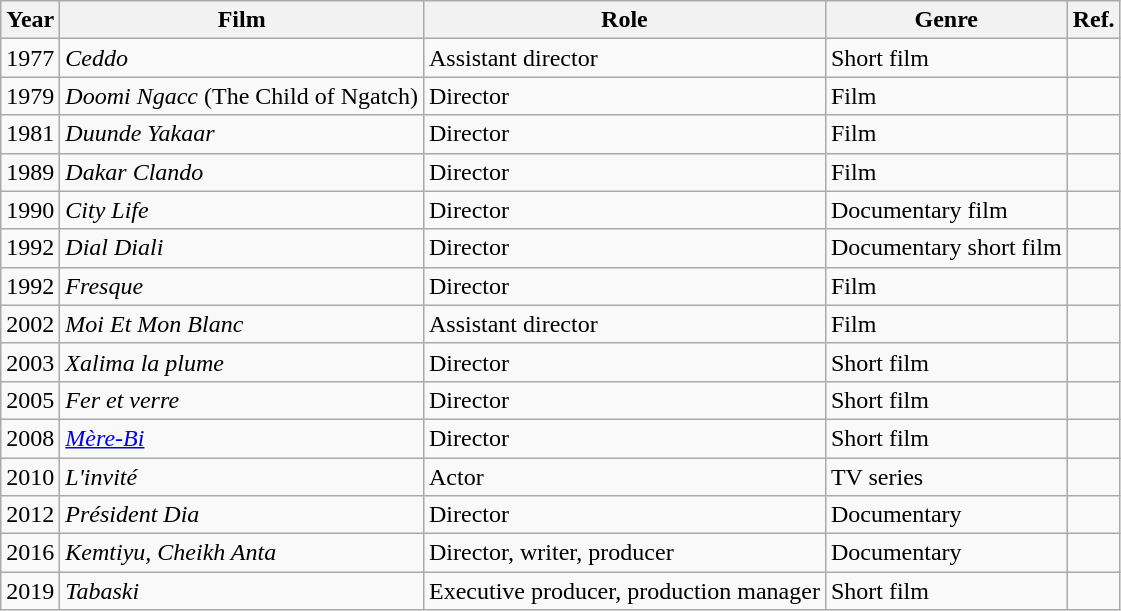<table class="wikitable">
<tr>
<th>Year</th>
<th>Film</th>
<th>Role</th>
<th>Genre</th>
<th>Ref.</th>
</tr>
<tr>
<td>1977</td>
<td><em>Ceddo</em></td>
<td>Assistant director</td>
<td>Short film</td>
<td></td>
</tr>
<tr>
<td>1979</td>
<td><em>Doomi Ngacc</em> (The Child of Ngatch)</td>
<td>Director</td>
<td>Film</td>
<td></td>
</tr>
<tr>
<td>1981</td>
<td><em>Duunde Yakaar</em></td>
<td>Director</td>
<td>Film</td>
<td></td>
</tr>
<tr>
<td>1989</td>
<td><em>Dakar Clando</em></td>
<td>Director</td>
<td>Film</td>
<td></td>
</tr>
<tr>
<td>1990</td>
<td><em>City Life</em></td>
<td>Director</td>
<td>Documentary film</td>
<td></td>
</tr>
<tr>
<td>1992</td>
<td><em>Dial Diali</em></td>
<td>Director</td>
<td>Documentary short film</td>
<td></td>
</tr>
<tr>
<td>1992</td>
<td><em>Fresque</em></td>
<td>Director</td>
<td>Film</td>
<td></td>
</tr>
<tr>
<td>2002</td>
<td><em>Moi Et Mon Blanc</em></td>
<td>Assistant director</td>
<td>Film</td>
<td></td>
</tr>
<tr>
<td>2003</td>
<td><em>Xalima la plume</em></td>
<td>Director</td>
<td>Short film</td>
<td></td>
</tr>
<tr>
<td>2005</td>
<td><em>Fer et verre</em></td>
<td>Director</td>
<td>Short film</td>
<td></td>
</tr>
<tr>
<td>2008</td>
<td><em><a href='#'>Mère-Bi</a></em></td>
<td>Director</td>
<td>Short film</td>
<td></td>
</tr>
<tr>
<td>2010</td>
<td><em>L'invité</em></td>
<td>Actor</td>
<td>TV series</td>
<td></td>
</tr>
<tr>
<td>2012</td>
<td><em>Président Dia</em></td>
<td>Director</td>
<td>Documentary</td>
<td></td>
</tr>
<tr>
<td>2016</td>
<td><em>Kemtiyu, Cheikh Anta</em></td>
<td>Director, writer, producer</td>
<td>Documentary</td>
<td></td>
</tr>
<tr>
<td>2019</td>
<td><em>Tabaski</em></td>
<td>Executive producer, production manager</td>
<td>Short film</td>
<td></td>
</tr>
</table>
